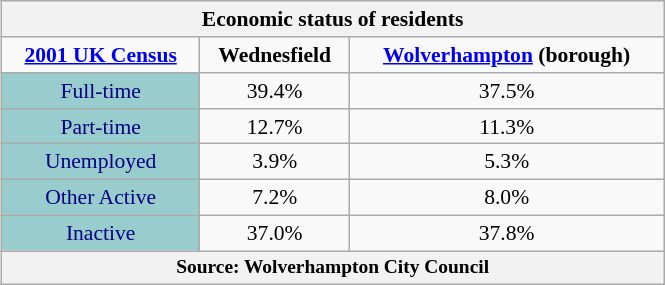<table class="wikitable" id="toc" style="float: right; margin-left: 1em; width: 35%; font-size: 90%; text-align:center" cellspacing="5">
<tr>
<th colspan="3"><strong>Economic status of residents</strong></th>
</tr>
<tr>
<td><strong><a href='#'>2001 UK Census</a></strong></td>
<td><strong>Wednesfield</strong></td>
<td><strong><a href='#'>Wolverhampton</a> (borough)</strong></td>
</tr>
<tr>
<td style="background: #99CCCC; color: #000080">Full-time</td>
<td>39.4%</td>
<td>37.5%</td>
</tr>
<tr>
<td style="background: #99CCCC; color: #000080">Part-time</td>
<td>12.7%</td>
<td>11.3%</td>
</tr>
<tr>
<td style="background: #99CCCC; color: #000080">Unemployed</td>
<td>3.9%</td>
<td>5.3%</td>
</tr>
<tr>
<td style="background: #99CCCC; color: #000080">Other Active</td>
<td>7.2%</td>
<td>8.0%</td>
</tr>
<tr>
<td style="background: #99CCCC; color: #000080">Inactive</td>
<td>37.0%</td>
<td>37.8%</td>
</tr>
<tr>
<th colspan="3" style="font-size:90%;">Source: Wolverhampton City Council</th>
</tr>
</table>
